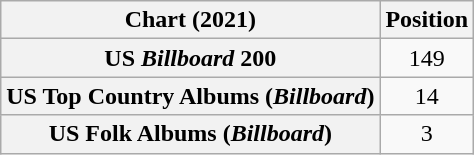<table class="wikitable sortable plainrowheaders" style="text-align:center">
<tr>
<th scope="col">Chart (2021)</th>
<th scope="col">Position</th>
</tr>
<tr>
<th scope="row">US <em>Billboard</em> 200</th>
<td>149</td>
</tr>
<tr>
<th scope="row">US Top Country Albums (<em>Billboard</em>)</th>
<td>14</td>
</tr>
<tr>
<th scope="row">US Folk Albums (<em>Billboard</em>)</th>
<td>3</td>
</tr>
</table>
